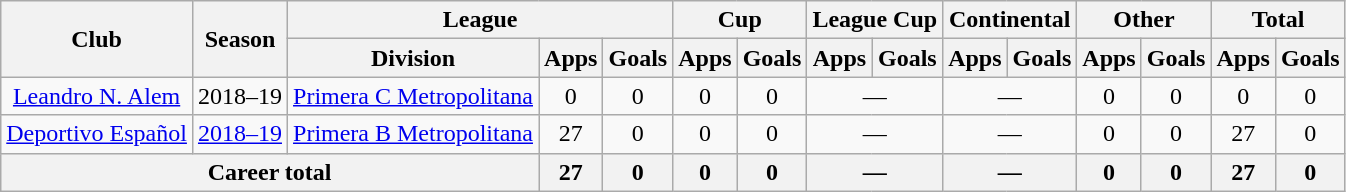<table class="wikitable" style="text-align:center">
<tr>
<th rowspan="2">Club</th>
<th rowspan="2">Season</th>
<th colspan="3">League</th>
<th colspan="2">Cup</th>
<th colspan="2">League Cup</th>
<th colspan="2">Continental</th>
<th colspan="2">Other</th>
<th colspan="2">Total</th>
</tr>
<tr>
<th>Division</th>
<th>Apps</th>
<th>Goals</th>
<th>Apps</th>
<th>Goals</th>
<th>Apps</th>
<th>Goals</th>
<th>Apps</th>
<th>Goals</th>
<th>Apps</th>
<th>Goals</th>
<th>Apps</th>
<th>Goals</th>
</tr>
<tr>
<td rowspan="1"><a href='#'>Leandro N. Alem</a></td>
<td>2018–19</td>
<td rowspan="1"><a href='#'>Primera C Metropolitana</a></td>
<td>0</td>
<td>0</td>
<td>0</td>
<td>0</td>
<td colspan="2">—</td>
<td colspan="2">—</td>
<td>0</td>
<td>0</td>
<td>0</td>
<td>0</td>
</tr>
<tr>
<td rowspan="1"><a href='#'>Deportivo Español</a></td>
<td><a href='#'>2018–19</a></td>
<td rowspan="1"><a href='#'>Primera B Metropolitana</a></td>
<td>27</td>
<td>0</td>
<td>0</td>
<td>0</td>
<td colspan="2">—</td>
<td colspan="2">—</td>
<td>0</td>
<td>0</td>
<td>27</td>
<td>0</td>
</tr>
<tr>
<th colspan="3">Career total</th>
<th>27</th>
<th>0</th>
<th>0</th>
<th>0</th>
<th colspan="2">—</th>
<th colspan="2">—</th>
<th>0</th>
<th>0</th>
<th>27</th>
<th>0</th>
</tr>
</table>
